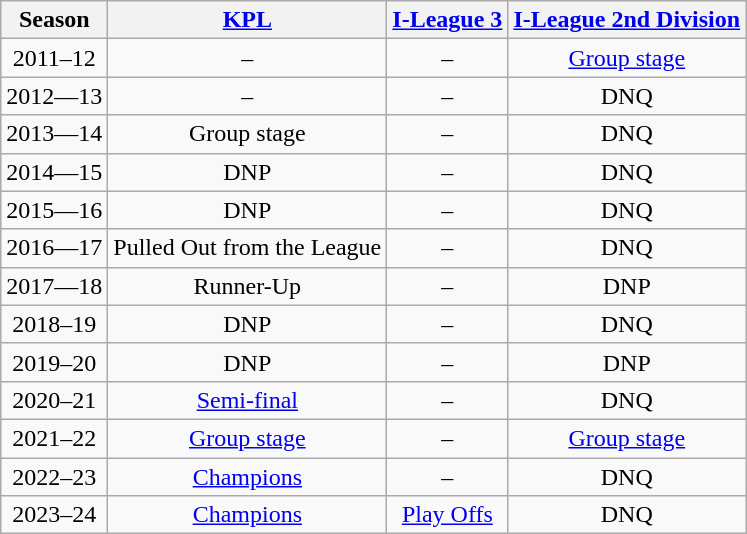<table class="wikitable" style="text-align:center">
<tr>
<th>Season</th>
<th><a href='#'>KPL</a></th>
<th><a href='#'>I-League 3</a></th>
<th><a href='#'>I-League 2nd Division</a></th>
</tr>
<tr>
<td align=center>2011–12</td>
<td align=center>–</td>
<td align=center>–</td>
<td align=center><a href='#'>Group stage</a></td>
</tr>
<tr>
<td>2012—13</td>
<td>–</td>
<td>–</td>
<td>DNQ</td>
</tr>
<tr>
<td>2013—14</td>
<td>Group stage</td>
<td>–</td>
<td>DNQ</td>
</tr>
<tr>
<td>2014—15</td>
<td>DNP</td>
<td>–</td>
<td>DNQ</td>
</tr>
<tr>
<td>2015—16</td>
<td>DNP</td>
<td>–</td>
<td>DNQ</td>
</tr>
<tr>
<td>2016—17</td>
<td>Pulled Out from the League</td>
<td>–</td>
<td>DNQ</td>
</tr>
<tr>
<td>2017—18</td>
<td>Runner-Up</td>
<td>–</td>
<td>DNP</td>
</tr>
<tr>
<td align="center">2018–19</td>
<td align="center">DNP</td>
<td>–</td>
<td align="center">DNQ</td>
</tr>
<tr>
<td align="center">2019–20</td>
<td align="center">DNP</td>
<td>–</td>
<td align="center">DNP</td>
</tr>
<tr>
<td align="center">2020–21</td>
<td align="center"><a href='#'>Semi-final</a></td>
<td>–</td>
<td align="center">DNQ</td>
</tr>
<tr>
<td align="center">2021–22</td>
<td align="center"><a href='#'>Group stage</a></td>
<td>–</td>
<td align="center"><a href='#'>Group stage</a></td>
</tr>
<tr>
<td align="center">2022–23</td>
<td align="center"><a href='#'>Champions</a></td>
<td>–</td>
<td align="center">DNQ</td>
</tr>
<tr>
<td align="center">2023–24</td>
<td align="center"><a href='#'>Champions</a></td>
<td align="center"><a href='#'>Play Offs</a></td>
<td align="center">DNQ</td>
</tr>
</table>
